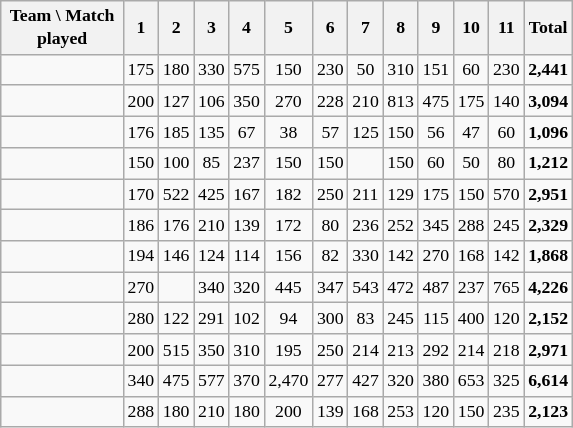<table class="wikitable sortable" style="font-size: 74%; text-align:center;">
<tr>
<th style="width:76px;">Team \ Match played</th>
<th align=center>1</th>
<th align=center>2</th>
<th align=center>3</th>
<th align=center>4</th>
<th align=center>5</th>
<th align=center>6</th>
<th align=center>7</th>
<th align=center>8</th>
<th align=center>9</th>
<th align=center>10</th>
<th align=center>11</th>
<th align=center>Total</th>
</tr>
<tr align=center>
<td align=left></td>
<td>175</td>
<td>180</td>
<td>330</td>
<td>575</td>
<td>150</td>
<td>230</td>
<td>50</td>
<td>310</td>
<td>151</td>
<td>60</td>
<td>230</td>
<td><strong>2,441</strong></td>
</tr>
<tr align=center>
<td align=left></td>
<td>200</td>
<td>127</td>
<td>106</td>
<td>350</td>
<td>270</td>
<td>228</td>
<td>210</td>
<td>813</td>
<td>475</td>
<td>175</td>
<td>140</td>
<td><strong>3,094</strong></td>
</tr>
<tr align=center>
<td align=left></td>
<td>176</td>
<td>185</td>
<td>135</td>
<td>67</td>
<td>38</td>
<td>57</td>
<td>125</td>
<td>150</td>
<td>56</td>
<td>47</td>
<td>60</td>
<td><strong>1,096</strong></td>
</tr>
<tr align=center>
<td align=left></td>
<td>150</td>
<td>100</td>
<td>85</td>
<td>237</td>
<td>150</td>
<td>150</td>
<td></td>
<td>150</td>
<td>60</td>
<td>50</td>
<td>80</td>
<td><strong>1,212</strong></td>
</tr>
<tr align=center>
<td align=left></td>
<td>170</td>
<td>522</td>
<td>425</td>
<td>167</td>
<td>182</td>
<td>250</td>
<td>211</td>
<td>129</td>
<td>175</td>
<td>150</td>
<td>570</td>
<td><strong>2,951</strong></td>
</tr>
<tr align=center>
<td align=left></td>
<td>186</td>
<td>176</td>
<td>210</td>
<td>139</td>
<td>172</td>
<td>80</td>
<td>236</td>
<td>252</td>
<td>345</td>
<td>288</td>
<td>245</td>
<td><strong>2,329</strong></td>
</tr>
<tr align=center>
<td align=left></td>
<td>194</td>
<td>146</td>
<td>124</td>
<td>114</td>
<td>156</td>
<td>82</td>
<td>330</td>
<td>142</td>
<td>270</td>
<td>168</td>
<td>142</td>
<td><strong>1,868</strong></td>
</tr>
<tr align=center>
<td align=left></td>
<td>270</td>
<td></td>
<td>340</td>
<td>320</td>
<td>445</td>
<td>347</td>
<td>543</td>
<td>472</td>
<td>487</td>
<td>237</td>
<td>765</td>
<td><strong>4,226</strong></td>
</tr>
<tr align=center>
<td align=left></td>
<td>280</td>
<td>122</td>
<td>291</td>
<td>102</td>
<td>94</td>
<td>300</td>
<td>83</td>
<td>245</td>
<td>115</td>
<td>400</td>
<td>120</td>
<td><strong>2,152</strong></td>
</tr>
<tr align=center>
<td align=left></td>
<td>200</td>
<td>515</td>
<td>350</td>
<td>310</td>
<td>195</td>
<td>250</td>
<td>214</td>
<td>213</td>
<td>292</td>
<td>214</td>
<td>218</td>
<td><strong>2,971</strong></td>
</tr>
<tr align=center>
<td align=left></td>
<td>340</td>
<td>475</td>
<td>577</td>
<td>370</td>
<td>2,470</td>
<td>277</td>
<td>427</td>
<td>320</td>
<td>380</td>
<td>653</td>
<td>325</td>
<td><strong>6,614</strong></td>
</tr>
<tr align=center>
<td align=left></td>
<td>288</td>
<td>180</td>
<td>210</td>
<td>180</td>
<td>200</td>
<td>139</td>
<td>168</td>
<td>253</td>
<td>120</td>
<td>150</td>
<td>235</td>
<td><strong>2,123</strong></td>
</tr>
</table>
